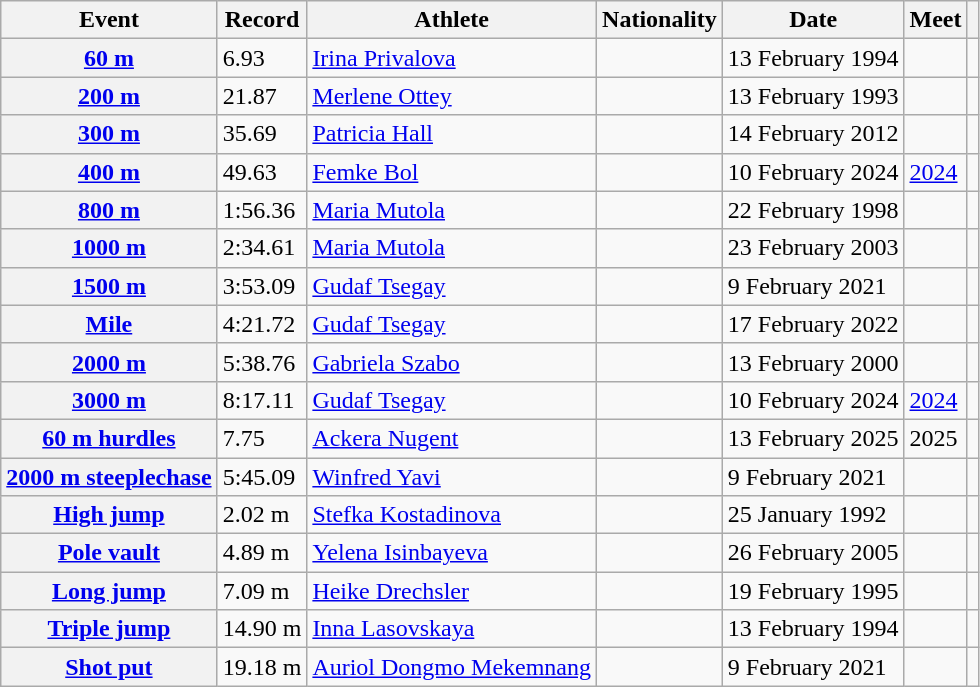<table class="wikitable plainrowheaders sticky-header">
<tr>
<th scope="col">Event</th>
<th scope="col">Record</th>
<th scope="col">Athlete</th>
<th scope="col">Nationality</th>
<th scope="col">Date</th>
<th scope="col">Meet</th>
<th scope="col"></th>
</tr>
<tr>
<th scope="row"><a href='#'>60 m</a></th>
<td>6.93</td>
<td><a href='#'>Irina Privalova</a></td>
<td></td>
<td>13 February 1994</td>
<td></td>
<td></td>
</tr>
<tr>
<th scope="row"><a href='#'>200 m</a></th>
<td>21.87</td>
<td><a href='#'>Merlene Ottey</a></td>
<td></td>
<td>13 February 1993</td>
<td></td>
<td></td>
</tr>
<tr>
<th scope="row"><a href='#'>300 m</a></th>
<td>35.69</td>
<td><a href='#'>Patricia Hall</a></td>
<td></td>
<td>14 February 2012</td>
<td></td>
<td></td>
</tr>
<tr>
<th scope="row"><a href='#'>400 m</a></th>
<td>49.63</td>
<td><a href='#'>Femke Bol</a></td>
<td></td>
<td>10 February 2024</td>
<td><a href='#'>2024</a></td>
<td></td>
</tr>
<tr>
<th scope="row"><a href='#'>800 m</a></th>
<td>1:56.36</td>
<td><a href='#'>Maria Mutola</a></td>
<td></td>
<td>22 February 1998</td>
<td></td>
<td></td>
</tr>
<tr>
<th scope="row"><a href='#'>1000 m</a></th>
<td>2:34.61</td>
<td><a href='#'>Maria Mutola</a></td>
<td></td>
<td>23 February 2003</td>
<td></td>
<td></td>
</tr>
<tr>
<th scope="row"><a href='#'>1500 m</a></th>
<td>3:53.09</td>
<td><a href='#'>Gudaf Tsegay</a></td>
<td></td>
<td>9 February 2021</td>
<td></td>
<td></td>
</tr>
<tr>
<th scope="row"><a href='#'>Mile</a></th>
<td>4:21.72</td>
<td><a href='#'>Gudaf Tsegay</a></td>
<td></td>
<td>17 February 2022</td>
<td></td>
<td></td>
</tr>
<tr>
<th scope="row"><a href='#'>2000 m</a></th>
<td>5:38.76</td>
<td><a href='#'>Gabriela Szabo</a></td>
<td></td>
<td>13 February 2000</td>
<td></td>
<td></td>
</tr>
<tr>
<th scope="row"><a href='#'>3000 m</a></th>
<td>8:17.11</td>
<td><a href='#'>Gudaf Tsegay</a></td>
<td></td>
<td>10 February 2024</td>
<td><a href='#'>2024</a></td>
<td></td>
</tr>
<tr>
<th scope="row"><a href='#'>60 m hurdles</a></th>
<td>7.75</td>
<td><a href='#'>Ackera Nugent</a></td>
<td></td>
<td>13 February 2025</td>
<td>2025</td>
<td></td>
</tr>
<tr>
<th scope="row"><a href='#'>2000 m steeplechase</a></th>
<td>5:45.09</td>
<td><a href='#'>Winfred Yavi</a></td>
<td></td>
<td>9 February 2021</td>
<td></td>
<td></td>
</tr>
<tr>
<th scope="row"><a href='#'>High jump</a></th>
<td>2.02 m</td>
<td><a href='#'>Stefka Kostadinova</a></td>
<td></td>
<td>25 January 1992</td>
<td></td>
<td></td>
</tr>
<tr>
<th scope="row"><a href='#'>Pole vault</a></th>
<td>4.89 m</td>
<td><a href='#'>Yelena Isinbayeva</a></td>
<td></td>
<td>26 February 2005</td>
<td></td>
<td></td>
</tr>
<tr>
<th scope="row"><a href='#'>Long jump</a></th>
<td>7.09 m</td>
<td><a href='#'>Heike Drechsler</a></td>
<td></td>
<td>19 February 1995</td>
<td></td>
<td></td>
</tr>
<tr>
<th scope="row"><a href='#'>Triple jump</a></th>
<td>14.90 m</td>
<td><a href='#'>Inna Lasovskaya</a></td>
<td></td>
<td>13 February 1994</td>
<td></td>
<td></td>
</tr>
<tr>
<th scope="row"><a href='#'>Shot put</a></th>
<td>19.18 m</td>
<td><a href='#'>Auriol Dongmo Mekemnang</a></td>
<td></td>
<td>9 February 2021</td>
<td></td>
<td></td>
</tr>
</table>
